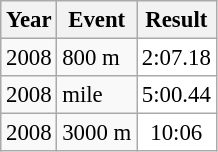<table class="wikitable" style="font-size:95%;">
<tr>
<th>Year</th>
<th>Event</th>
<th>Result</th>
</tr>
<tr>
<td rowspan=1 valign="top">2008</td>
<td>800 m</td>
<td bgcolor="white" align="center">2:07.18</td>
</tr>
<tr>
<td rowspan=1 valign="top">2008</td>
<td>mile</td>
<td bgcolor="white" align="center">5:00.44</td>
</tr>
<tr>
<td rowspan=1 valign="top">2008</td>
<td>3000 m</td>
<td bgcolor="white" align="center">10:06</td>
</tr>
</table>
